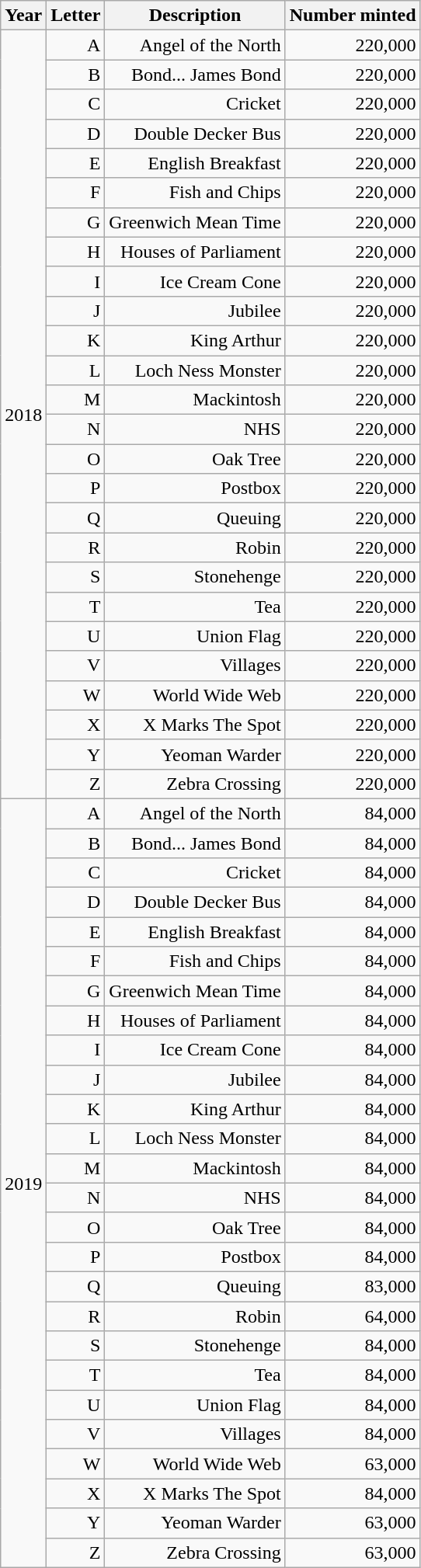<table class="wikitable sortable" style="text-align: right;">
<tr>
<th>Year</th>
<th>Letter</th>
<th>Description</th>
<th>Number minted</th>
</tr>
<tr>
<td rowspan="26">2018</td>
<td>A</td>
<td>Angel of the North</td>
<td>220,000</td>
</tr>
<tr>
<td>B</td>
<td>Bond... James Bond</td>
<td>220,000</td>
</tr>
<tr>
<td>C</td>
<td>Cricket</td>
<td>220,000</td>
</tr>
<tr>
<td>D</td>
<td>Double Decker Bus</td>
<td>220,000</td>
</tr>
<tr>
<td>E</td>
<td>English Breakfast</td>
<td>220,000</td>
</tr>
<tr>
<td>F</td>
<td>Fish and Chips</td>
<td>220,000</td>
</tr>
<tr>
<td>G</td>
<td>Greenwich Mean Time</td>
<td>220,000</td>
</tr>
<tr>
<td>H</td>
<td>Houses of Parliament</td>
<td>220,000</td>
</tr>
<tr>
<td>I</td>
<td>Ice Cream Cone</td>
<td>220,000</td>
</tr>
<tr>
<td>J</td>
<td>Jubilee</td>
<td>220,000</td>
</tr>
<tr>
<td>K</td>
<td>King Arthur</td>
<td>220,000</td>
</tr>
<tr>
<td>L</td>
<td>Loch Ness Monster</td>
<td>220,000</td>
</tr>
<tr>
<td>M</td>
<td>Mackintosh</td>
<td>220,000</td>
</tr>
<tr>
<td>N</td>
<td>NHS</td>
<td>220,000</td>
</tr>
<tr>
<td>O</td>
<td>Oak Tree</td>
<td>220,000</td>
</tr>
<tr>
<td>P</td>
<td>Postbox</td>
<td>220,000</td>
</tr>
<tr>
<td>Q</td>
<td>Queuing</td>
<td>220,000</td>
</tr>
<tr>
<td>R</td>
<td>Robin</td>
<td>220,000</td>
</tr>
<tr>
<td>S</td>
<td>Stonehenge</td>
<td>220,000</td>
</tr>
<tr>
<td>T</td>
<td>Tea</td>
<td>220,000</td>
</tr>
<tr>
<td>U</td>
<td>Union Flag</td>
<td>220,000</td>
</tr>
<tr>
<td>V</td>
<td>Villages</td>
<td>220,000</td>
</tr>
<tr>
<td>W</td>
<td>World Wide Web</td>
<td>220,000</td>
</tr>
<tr>
<td>X</td>
<td>X Marks The Spot</td>
<td>220,000</td>
</tr>
<tr>
<td>Y</td>
<td>Yeoman Warder</td>
<td>220,000</td>
</tr>
<tr>
<td>Z</td>
<td>Zebra Crossing</td>
<td>220,000</td>
</tr>
<tr>
<td rowspan="26">2019</td>
<td>A</td>
<td>Angel of the North</td>
<td>84,000</td>
</tr>
<tr>
<td>B</td>
<td>Bond... James Bond</td>
<td>84,000</td>
</tr>
<tr>
<td>C</td>
<td>Cricket</td>
<td>84,000</td>
</tr>
<tr>
<td>D</td>
<td>Double Decker Bus</td>
<td>84,000</td>
</tr>
<tr>
<td>E</td>
<td>English Breakfast</td>
<td>84,000</td>
</tr>
<tr>
<td>F</td>
<td>Fish and Chips</td>
<td>84,000</td>
</tr>
<tr>
<td>G</td>
<td>Greenwich Mean Time</td>
<td>84,000</td>
</tr>
<tr>
<td>H</td>
<td>Houses of Parliament</td>
<td>84,000</td>
</tr>
<tr>
<td>I</td>
<td>Ice Cream Cone</td>
<td>84,000</td>
</tr>
<tr>
<td>J</td>
<td>Jubilee</td>
<td>84,000</td>
</tr>
<tr>
<td>K</td>
<td>King Arthur</td>
<td>84,000</td>
</tr>
<tr>
<td>L</td>
<td>Loch Ness Monster</td>
<td>84,000</td>
</tr>
<tr>
<td>M</td>
<td>Mackintosh</td>
<td>84,000</td>
</tr>
<tr>
<td>N</td>
<td>NHS</td>
<td>84,000</td>
</tr>
<tr>
<td>O</td>
<td>Oak Tree</td>
<td>84,000</td>
</tr>
<tr>
<td>P</td>
<td>Postbox</td>
<td>84,000</td>
</tr>
<tr>
<td>Q</td>
<td>Queuing</td>
<td>83,000</td>
</tr>
<tr>
<td>R</td>
<td>Robin</td>
<td>64,000</td>
</tr>
<tr>
<td>S</td>
<td>Stonehenge</td>
<td>84,000</td>
</tr>
<tr>
<td>T</td>
<td>Tea</td>
<td>84,000</td>
</tr>
<tr>
<td>U</td>
<td>Union Flag</td>
<td>84,000</td>
</tr>
<tr>
<td>V</td>
<td>Villages</td>
<td>84,000</td>
</tr>
<tr>
<td>W</td>
<td>World Wide Web</td>
<td>63,000</td>
</tr>
<tr>
<td>X</td>
<td>X Marks The Spot</td>
<td>84,000</td>
</tr>
<tr>
<td>Y</td>
<td>Yeoman Warder</td>
<td>63,000</td>
</tr>
<tr>
<td>Z</td>
<td>Zebra Crossing</td>
<td>63,000</td>
</tr>
</table>
